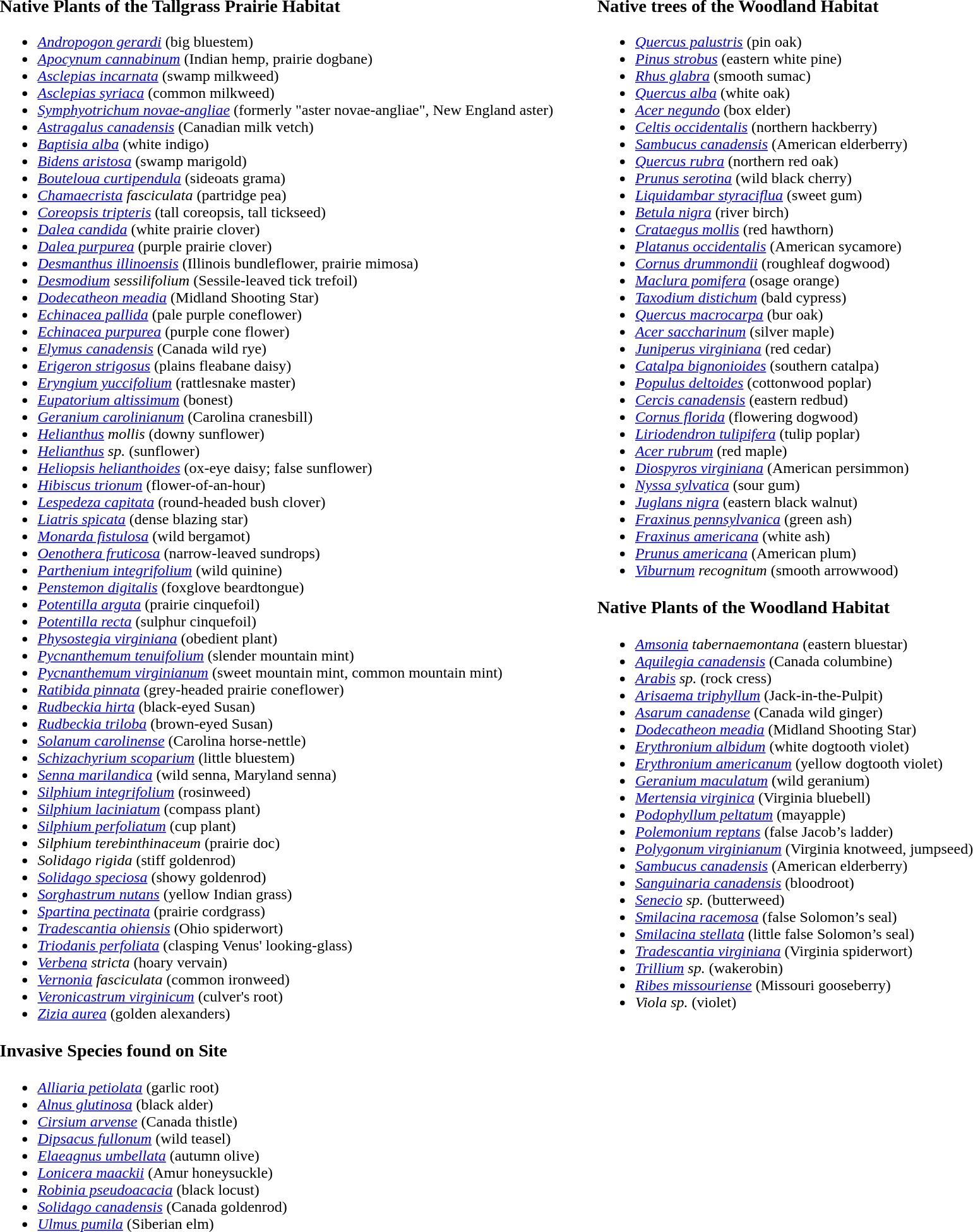<table style="width:100%;">
<tr>
<td style="width:50%; vertical-align:top;"><br><h3>Native Plants of the Tallgrass Prairie Habitat</h3><ul><li><em><a href='#'>Andropogon gerardi</a></em>  (big bluestem)</li><li><em><a href='#'>Apocynum cannabinum</a></em> (Indian hemp, prairie dogbane)</li><li><em><a href='#'>Asclepias incarnata</a></em> (swamp milkweed)</li><li><em><a href='#'>Asclepias syriaca</a></em> (common milkweed)</li><li><em><a href='#'>Symphyotrichum novae-angliae</a></em> (formerly "aster novae-angliae", New England aster)</li><li><em><a href='#'>Astragalus canadensis</a></em> (Canadian milk vetch)</li><li><em><a href='#'>Baptisia alba</a></em>  (white indigo)</li><li><em><a href='#'>Bidens aristosa</a></em>  (swamp marigold)</li><li><em><a href='#'>Bouteloua curtipendula</a></em> (sideoats grama)</li><li><em><a href='#'>Chamaecrista</a> fasciculata</em> (partridge pea)</li><li><em><a href='#'>Coreopsis tripteris</a></em> (tall coreopsis, tall tickseed)</li><li><em><a href='#'>Dalea candida</a></em> (white prairie clover)</li><li><em><a href='#'>Dalea purpurea</a></em> (purple prairie clover)</li><li><em><a href='#'>Desmanthus illinoensis</a></em>  (Illinois bundleflower, prairie mimosa)</li><li><em><a href='#'>Desmodium</a> sessilifolium</em> (Sessile-leaved tick trefoil)</li><li><em><a href='#'>Dodecatheon meadia</a></em> (Midland Shooting Star)</li><li><em><a href='#'>Echinacea pallida</a></em> (pale purple coneflower)</li><li><em><a href='#'>Echinacea purpurea</a></em> (purple cone flower)</li><li><em><a href='#'>Elymus canadensis</a></em> (Canada wild rye)</li><li><em><a href='#'>Erigeron strigosus</a></em> (plains fleabane daisy)</li><li><em><a href='#'>Eryngium yuccifolium</a></em> (rattlesnake master)</li><li><em><a href='#'>Eupatorium altissimum</a></em> (bonest)</li><li><em><a href='#'>Geranium carolinianum</a></em> (Carolina cranesbill)</li><li><em><a href='#'>Helianthus</a> mollis</em> (downy sunflower)</li><li><em><a href='#'>Helianthus</a> sp.</em> (sunflower)</li><li><em><a href='#'>Heliopsis helianthoides</a></em> (ox-eye daisy; false sunflower)</li><li><em><a href='#'>Hibiscus trionum</a></em> (flower-of-an-hour)</li><li><em><a href='#'>Lespedeza capitata</a></em>  (round-headed bush clover)</li><li><em><a href='#'>Liatris spicata</a></em>  (dense blazing star)</li><li><em><a href='#'>Monarda fistulosa</a></em> (wild bergamot)</li><li><em><a href='#'>Oenothera fruticosa</a></em> (narrow-leaved sundrops)</li><li><em><a href='#'>Parthenium integrifolium</a></em> (wild quinine)</li><li><em><a href='#'>Penstemon digitalis</a></em> (foxglove beardtongue)</li><li><em><a href='#'>Potentilla arguta</a></em>  (prairie cinquefoil)</li><li><em><a href='#'>Potentilla recta</a></em> (sulphur cinquefoil)</li><li><em><a href='#'>Physostegia virginiana</a></em>  (obedient plant)</li><li><em><a href='#'>Pycnanthemum tenuifolium</a></em>  (slender mountain mint)</li><li><em><a href='#'>Pycnanthemum virginianum</a></em>  (sweet mountain mint, common mountain mint)</li><li><em><a href='#'>Ratibida pinnata</a></em> (grey-headed prairie coneflower)</li><li><em><a href='#'>Rudbeckia hirta</a></em>  (black-eyed Susan)</li><li><em><a href='#'>Rudbeckia triloba</a></em> (brown-eyed Susan)</li><li><em><a href='#'>Solanum carolinense</a></em> (Carolina horse-nettle)</li><li><em><a href='#'>Schizachyrium scoparium</a></em> (little bluestem)</li><li><em><a href='#'>Senna marilandica</a></em>  (wild senna, Maryland senna)</li><li><em><a href='#'>Silphium integrifolium</a></em> (rosinweed)</li><li><em><a href='#'>Silphium laciniatum</a></em> (compass plant)</li><li><em><a href='#'>Silphium perfoliatum</a></em> (cup plant)</li><li><em>Silphium terebinthinaceum</em> (prairie doc)</li><li><em>Solidago rigida</em>  (stiff goldenrod)</li><li><em><a href='#'>Solidago speciosa</a></em> (showy goldenrod)</li><li><em><a href='#'>Sorghastrum nutans</a></em> (yellow Indian grass)</li><li><em><a href='#'>Spartina pectinata</a></em> (prairie cordgrass)</li><li><em><a href='#'>Tradescantia ohiensis</a></em> (Ohio spiderwort)</li><li><em><a href='#'>Triodanis perfoliata</a></em> (clasping Venus' looking-glass)</li><li><em><a href='#'>Verbena</a> stricta</em> (hoary vervain)</li><li><em><a href='#'>Vernonia</a> fasciculata</em> (common ironweed)</li><li><em><a href='#'>Veronicastrum virginicum</a></em>  (culver's root)</li><li><em><a href='#'>Zizia aurea</a></em> (golden alexanders)</li></ul><h3>Invasive Species found on Site</h3><ul><li><em><a href='#'>Alliaria petiolata</a></em> (garlic root)</li><li><em><a href='#'>Alnus glutinosa</a></em> (black alder)</li><li><em><a href='#'>Cirsium arvense</a></em> (Canada thistle)</li><li><em><a href='#'>Dipsacus fullonum</a></em> (wild teasel)</li><li><em><a href='#'>Elaeagnus umbellata</a></em> (autumn olive)</li><li><em><a href='#'>Lonicera maackii</a></em> (Amur honeysuckle)</li><li><em><a href='#'>Robinia pseudoacacia</a></em> (black locust)</li><li><em><a href='#'>Solidago canadensis</a></em> (Canada goldenrod)</li><li><em><a href='#'>Ulmus pumila</a></em> (Siberian elm)</li></ul></td>
<td style="width:50%; vertical-align:top;"><br><h3>Native trees of the Woodland Habitat</h3><ul><li><em><a href='#'>Quercus palustris</a></em> (pin oak)</li><li><em><a href='#'>Pinus strobus</a></em> (eastern white pine)</li><li><em><a href='#'>Rhus glabra</a></em> (smooth sumac)</li><li><em><a href='#'>Quercus alba</a></em> (white oak)</li><li><em><a href='#'>Acer negundo</a></em> (box elder)</li><li><em><a href='#'>Celtis occidentalis</a></em> (northern hackberry)</li><li><em><a href='#'>Sambucus canadensis</a></em> (American elderberry)</li><li><em><a href='#'>Quercus rubra</a></em> (northern red oak)</li><li><em><a href='#'>Prunus serotina</a></em> (wild black cherry)</li><li><em><a href='#'>Liquidambar styraciflua</a></em> (sweet gum)</li><li><em><a href='#'>Betula nigra</a></em> (river birch)</li><li><em><a href='#'>Crataegus mollis</a></em> (red hawthorn)</li><li><em><a href='#'>Platanus occidentalis</a></em> (American sycamore)</li><li><em><a href='#'>Cornus drummondii</a></em> (roughleaf dogwood)</li><li><em><a href='#'>Maclura pomifera</a></em> (osage orange)</li><li><em><a href='#'>Taxodium distichum</a></em> (bald cypress)</li><li><em><a href='#'>Quercus macrocarpa</a></em> (bur oak)</li><li><em><a href='#'>Acer saccharinum</a></em> (silver maple)</li><li><em><a href='#'>Juniperus virginiana</a></em> (red cedar)</li><li><em><a href='#'>Catalpa bignonioides</a></em> (southern catalpa)</li><li><em><a href='#'>Populus deltoides</a></em> (cottonwood poplar)</li><li><em><a href='#'>Cercis canadensis</a></em> (eastern redbud)</li><li><em><a href='#'>Cornus florida</a></em> (flowering dogwood)</li><li><em><a href='#'>Liriodendron tulipifera</a></em> (tulip poplar)</li><li><em><a href='#'>Acer rubrum</a></em> (red maple)</li><li><em><a href='#'>Diospyros virginiana</a></em> (American persimmon)</li><li><em><a href='#'>Nyssa sylvatica</a></em> (sour gum)</li><li><em><a href='#'>Juglans nigra</a></em>  (eastern black walnut)</li><li><em><a href='#'>Fraxinus pennsylvanica</a></em> (green ash)</li><li><em><a href='#'>Fraxinus americana</a></em> (white ash)</li><li><em><a href='#'>Prunus americana</a></em> (American plum)</li><li><em><a href='#'>Viburnum</a> recognitum</em> (smooth arrowwood)</li></ul><h3>Native Plants of the Woodland Habitat</h3><ul><li><em><a href='#'>Amsonia</a> tabernaemontana</em> (eastern bluestar)</li><li><em><a href='#'>Aquilegia canadensis</a></em> (Canada columbine)</li><li><em><a href='#'>Arabis</a> sp.</em> (rock cress)</li><li><em><a href='#'>Arisaema triphyllum</a></em> (Jack-in-the-Pulpit)</li><li><em><a href='#'>Asarum canadense</a></em> (Canada wild ginger)</li><li><em><a href='#'>Dodecatheon meadia</a></em> (Midland Shooting Star)</li><li><em><a href='#'>Erythronium albidum</a></em> (white dogtooth violet)</li><li><em><a href='#'>Erythronium americanum</a></em> (yellow dogtooth violet)</li><li><em><a href='#'>Geranium maculatum</a></em> (wild geranium)</li><li><em><a href='#'>Mertensia virginica</a></em> (Virginia bluebell)</li><li><em><a href='#'>Podophyllum peltatum</a></em> (mayapple)</li><li><em><a href='#'>Polemonium reptans</a></em> (false Jacob’s ladder)</li><li><em><a href='#'>Polygonum virginianum</a></em> (Virginia knotweed, jumpseed)</li><li><em><a href='#'>Sambucus canadensis</a></em> (American elderberry)</li><li><em><a href='#'>Sanguinaria canadensis</a></em>  (bloodroot)</li><li><em><a href='#'>Senecio</a> sp.</em> (butterweed)</li><li><em><a href='#'>Smilacina racemosa</a></em> (false Solomon’s seal)</li><li><em><a href='#'>Smilacina stellata</a></em> (little false Solomon’s seal)</li><li><em><a href='#'>Tradescantia virginiana</a></em>  (Virginia spiderwort)</li><li><em><a href='#'>Trillium</a> sp.</em>  (wakerobin)</li><li><em><a href='#'>Ribes missouriense</a></em> (Missouri gooseberry)</li><li><em>Viola sp.</em> (violet)</li></ul></td>
</tr>
</table>
